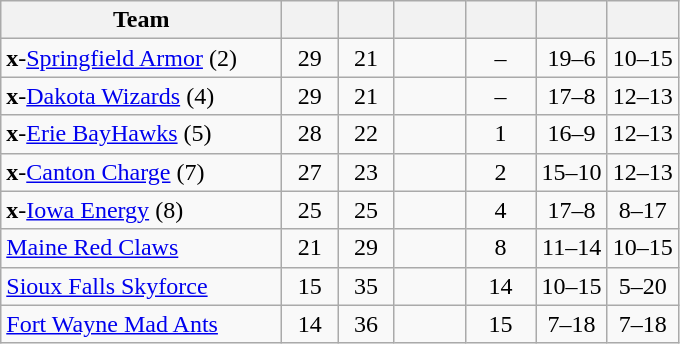<table class="wikitable" style="text-align:center">
<tr>
<th style="width:180px">Team</th>
<th style="width:30px"></th>
<th style="width:30px"></th>
<th style="width:40px"></th>
<th style="width:40px"></th>
<th style="width:40px"></th>
<th style="width:40px"></th>
</tr>
<tr>
<td align=left><strong>x</strong>-<a href='#'>Springfield Armor</a> (2)</td>
<td>29</td>
<td>21</td>
<td></td>
<td>–</td>
<td>19–6</td>
<td>10–15</td>
</tr>
<tr>
<td align=left><strong>x</strong>-<a href='#'>Dakota Wizards</a> (4)</td>
<td>29</td>
<td>21</td>
<td></td>
<td>–</td>
<td>17–8</td>
<td>12–13</td>
</tr>
<tr>
<td align=left><strong>x</strong>-<a href='#'>Erie BayHawks</a> (5)</td>
<td>28</td>
<td>22</td>
<td></td>
<td>1</td>
<td>16–9</td>
<td>12–13</td>
</tr>
<tr>
<td align=left><strong>x</strong>-<a href='#'>Canton Charge</a> (7)</td>
<td>27</td>
<td>23</td>
<td></td>
<td>2</td>
<td>15–10</td>
<td>12–13</td>
</tr>
<tr>
<td align=left><strong>x</strong>-<a href='#'>Iowa Energy</a> (8)</td>
<td>25</td>
<td>25</td>
<td></td>
<td>4</td>
<td>17–8</td>
<td>8–17</td>
</tr>
<tr>
<td align=left><a href='#'>Maine Red Claws</a></td>
<td>21</td>
<td>29</td>
<td></td>
<td>8</td>
<td>11–14</td>
<td>10–15</td>
</tr>
<tr>
<td align=left><a href='#'>Sioux Falls Skyforce</a></td>
<td>15</td>
<td>35</td>
<td></td>
<td>14</td>
<td>10–15</td>
<td>5–20</td>
</tr>
<tr>
<td align=left><a href='#'>Fort Wayne Mad Ants</a></td>
<td>14</td>
<td>36</td>
<td></td>
<td>15</td>
<td>7–18</td>
<td>7–18</td>
</tr>
</table>
